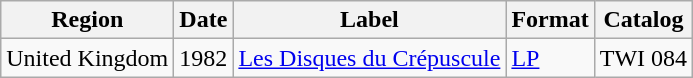<table class="wikitable">
<tr>
<th>Region</th>
<th>Date</th>
<th>Label</th>
<th>Format</th>
<th>Catalog</th>
</tr>
<tr>
<td>United Kingdom</td>
<td>1982</td>
<td><a href='#'>Les Disques du Crépuscule</a></td>
<td><a href='#'>LP</a></td>
<td>TWI 084</td>
</tr>
</table>
